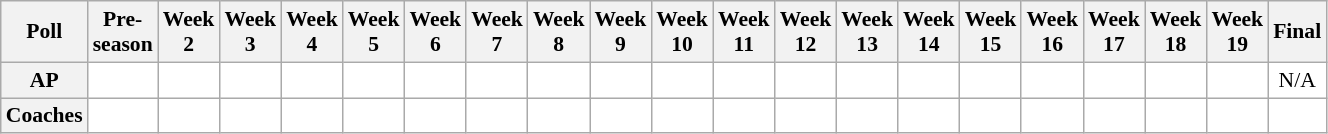<table class="wikitable" style="white-space:nowrap;font-size:90%">
<tr>
<th>Poll</th>
<th>Pre-<br>season</th>
<th>Week<br>2</th>
<th>Week<br>3</th>
<th>Week<br>4</th>
<th>Week<br>5</th>
<th>Week<br>6</th>
<th>Week<br>7</th>
<th>Week<br>8</th>
<th>Week<br>9</th>
<th>Week<br>10</th>
<th>Week<br>11</th>
<th>Week<br>12</th>
<th>Week<br>13</th>
<th>Week<br>14</th>
<th>Week<br>15</th>
<th>Week<br>16</th>
<th>Week<br>17</th>
<th>Week<br>18</th>
<th>Week<br>19</th>
<th>Final</th>
</tr>
<tr style="text-align:center;">
<th>AP</th>
<td style="background:#FFF;"></td>
<td style="background:#FFF;"></td>
<td style="background:#FFF;"></td>
<td style="background:#FFF;"></td>
<td style="background:#FFF;"></td>
<td style="background:#FFF;"></td>
<td style="background:#FFF;"></td>
<td style="background:#FFF;"></td>
<td style="background:#FFF;"></td>
<td style="background:#FFF;"></td>
<td style="background:#FFF;"></td>
<td style="background:#FFF;"></td>
<td style="background:#FFF;"></td>
<td style="background:#FFF;"></td>
<td style="background:#FFF;"></td>
<td style="background:#FFF;"></td>
<td style="background:#FFF;"></td>
<td style="background:#FFF;"></td>
<td style="background:#FFF;"></td>
<td style="background:#FFF;">N/A</td>
</tr>
<tr style="text-align:center;">
<th>Coaches</th>
<td style="background:#FFF;"></td>
<td style="background:#FFF;"></td>
<td style="background:#FFF;"></td>
<td style="background:#FFF;"></td>
<td style="background:#FFF;"></td>
<td style="background:#FFF;"></td>
<td style="background:#FFF;"></td>
<td style="background:#FFF;"></td>
<td style="background:#FFF;"></td>
<td style="background:#FFF;"></td>
<td style="background:#FFF;"></td>
<td style="background:#FFF;"></td>
<td style="background:#FFF;"></td>
<td style="background:#FFF;"></td>
<td style="background:#FFF;"></td>
<td style="background:#FFF;"></td>
<td style="background:#FFF;"></td>
<td style="background:#FFF;"></td>
<td style="background:#FFF;"></td>
<td style="background:#FFF;"></td>
</tr>
</table>
